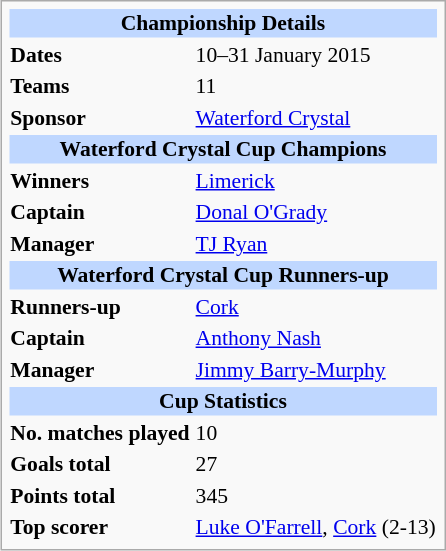<table class="infobox" style="font-size: 90%;">
<tr>
<th style="background: #BFD7FF; text-align: center" colspan="3">Championship Details</th>
</tr>
<tr>
<td><strong>Dates</strong></td>
<td colspan="2">10–31 January 2015</td>
</tr>
<tr>
<td><strong>Teams</strong></td>
<td colspan="2">11</td>
</tr>
<tr>
<td><strong>Sponsor</strong></td>
<td colspan="2"><a href='#'>Waterford Crystal</a></td>
</tr>
<tr>
<th style="background: #BFD7FF; text-align: center" colspan="3">Waterford Crystal Cup Champions</th>
</tr>
<tr>
<td><strong>Winners</strong></td>
<td colspan="2"><a href='#'>Limerick</a></td>
</tr>
<tr>
<td><strong>Captain</strong></td>
<td colspan="2"><a href='#'>Donal O'Grady</a></td>
</tr>
<tr>
<td><strong>Manager</strong></td>
<td colspan="2"><a href='#'>TJ Ryan</a></td>
</tr>
<tr>
<th style="background: #BFD7FF; text-align: center" colspan="3">Waterford Crystal Cup Runners-up</th>
</tr>
<tr>
<td><strong>Runners-up</strong></td>
<td colspan="2"><a href='#'>Cork</a></td>
</tr>
<tr>
<td><strong>Captain</strong></td>
<td colspan="2"><a href='#'>Anthony Nash</a></td>
</tr>
<tr>
<td><strong>Manager</strong></td>
<td colspan="2"><a href='#'>Jimmy Barry-Murphy</a></td>
</tr>
<tr>
<th style="background: #BFD7FF; text-align: center" colspan="3">Cup Statistics</th>
</tr>
<tr>
<td><strong>No. matches played</strong></td>
<td colspan="2">10</td>
</tr>
<tr>
<td><strong>Goals total</strong></td>
<td colspan="2">27</td>
</tr>
<tr>
<td><strong>Points total</strong></td>
<td colspan="2">345</td>
</tr>
<tr>
<td><strong>Top scorer</strong></td>
<td colspan="2"><a href='#'>Luke O'Farrell</a>, <a href='#'>Cork</a> (2-13)</td>
</tr>
</table>
